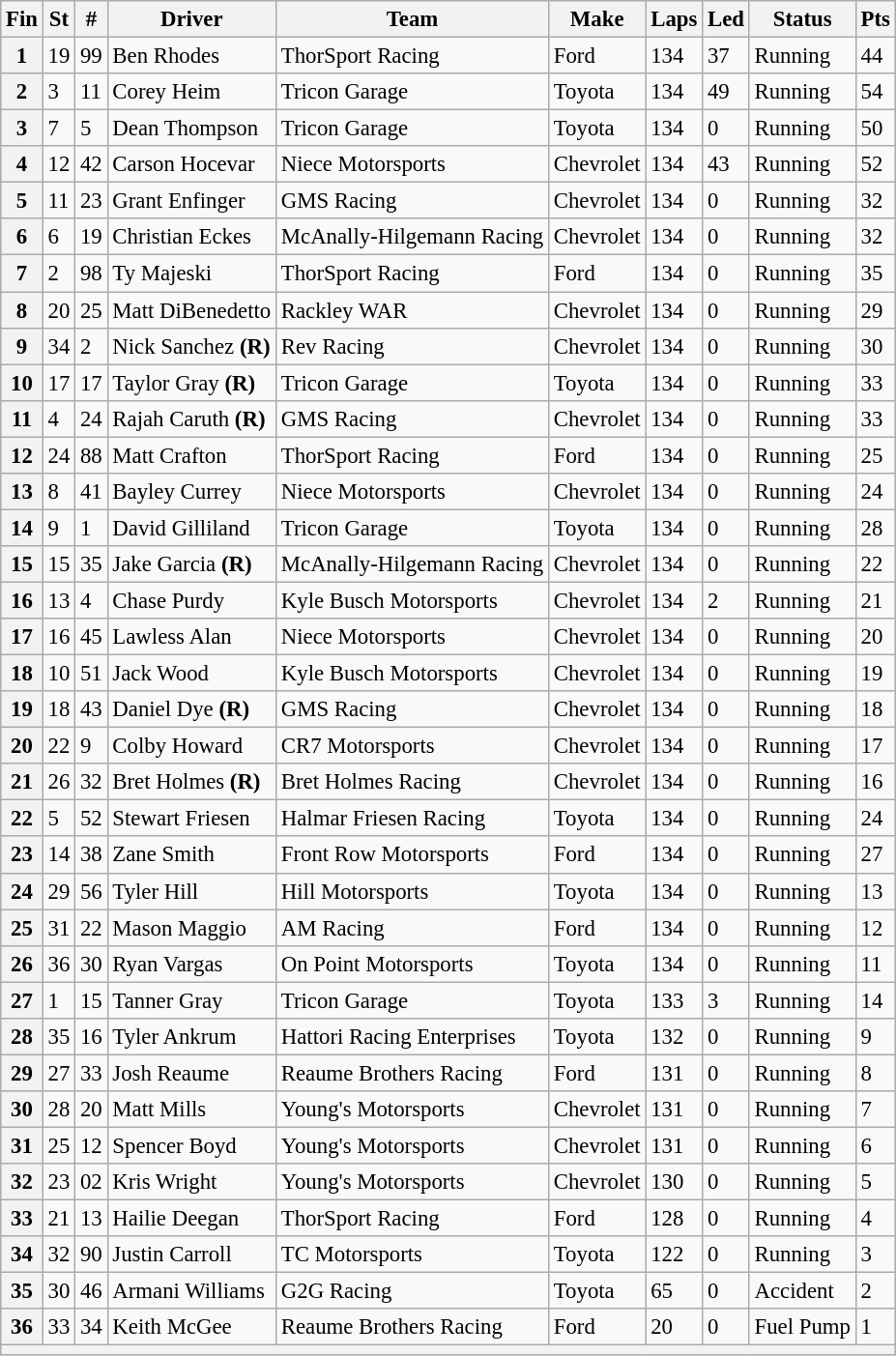<table class="wikitable" style="font-size:95%">
<tr>
<th>Fin</th>
<th>St</th>
<th>#</th>
<th>Driver</th>
<th>Team</th>
<th>Make</th>
<th>Laps</th>
<th>Led</th>
<th>Status</th>
<th>Pts</th>
</tr>
<tr>
<th>1</th>
<td>19</td>
<td>99</td>
<td>Ben Rhodes</td>
<td>ThorSport Racing</td>
<td>Ford</td>
<td>134</td>
<td>37</td>
<td>Running</td>
<td>44</td>
</tr>
<tr>
<th>2</th>
<td>3</td>
<td>11</td>
<td>Corey Heim</td>
<td>Tricon Garage</td>
<td>Toyota</td>
<td>134</td>
<td>49</td>
<td>Running</td>
<td>54</td>
</tr>
<tr>
<th>3</th>
<td>7</td>
<td>5</td>
<td>Dean Thompson</td>
<td>Tricon Garage</td>
<td>Toyota</td>
<td>134</td>
<td>0</td>
<td>Running</td>
<td>50</td>
</tr>
<tr>
<th>4</th>
<td>12</td>
<td>42</td>
<td>Carson Hocevar</td>
<td>Niece Motorsports</td>
<td>Chevrolet</td>
<td>134</td>
<td>43</td>
<td>Running</td>
<td>52</td>
</tr>
<tr>
<th>5</th>
<td>11</td>
<td>23</td>
<td>Grant Enfinger</td>
<td>GMS Racing</td>
<td>Chevrolet</td>
<td>134</td>
<td>0</td>
<td>Running</td>
<td>32</td>
</tr>
<tr>
<th>6</th>
<td>6</td>
<td>19</td>
<td>Christian Eckes</td>
<td>McAnally-Hilgemann Racing</td>
<td>Chevrolet</td>
<td>134</td>
<td>0</td>
<td>Running</td>
<td>32</td>
</tr>
<tr>
<th>7</th>
<td>2</td>
<td>98</td>
<td>Ty Majeski</td>
<td>ThorSport Racing</td>
<td>Ford</td>
<td>134</td>
<td>0</td>
<td>Running</td>
<td>35</td>
</tr>
<tr>
<th>8</th>
<td>20</td>
<td>25</td>
<td>Matt DiBenedetto</td>
<td>Rackley WAR</td>
<td>Chevrolet</td>
<td>134</td>
<td>0</td>
<td>Running</td>
<td>29</td>
</tr>
<tr>
<th>9</th>
<td>34</td>
<td>2</td>
<td>Nick Sanchez <strong>(R)</strong></td>
<td>Rev Racing</td>
<td>Chevrolet</td>
<td>134</td>
<td>0</td>
<td>Running</td>
<td>30</td>
</tr>
<tr>
<th>10</th>
<td>17</td>
<td>17</td>
<td>Taylor Gray <strong>(R)</strong></td>
<td>Tricon Garage</td>
<td>Toyota</td>
<td>134</td>
<td>0</td>
<td>Running</td>
<td>33</td>
</tr>
<tr>
<th>11</th>
<td>4</td>
<td>24</td>
<td>Rajah Caruth <strong>(R)</strong></td>
<td>GMS Racing</td>
<td>Chevrolet</td>
<td>134</td>
<td>0</td>
<td>Running</td>
<td>33</td>
</tr>
<tr>
<th>12</th>
<td>24</td>
<td>88</td>
<td>Matt Crafton</td>
<td>ThorSport Racing</td>
<td>Ford</td>
<td>134</td>
<td>0</td>
<td>Running</td>
<td>25</td>
</tr>
<tr>
<th>13</th>
<td>8</td>
<td>41</td>
<td>Bayley Currey</td>
<td>Niece Motorsports</td>
<td>Chevrolet</td>
<td>134</td>
<td>0</td>
<td>Running</td>
<td>24</td>
</tr>
<tr>
<th>14</th>
<td>9</td>
<td>1</td>
<td>David Gilliland</td>
<td>Tricon Garage</td>
<td>Toyota</td>
<td>134</td>
<td>0</td>
<td>Running</td>
<td>28</td>
</tr>
<tr>
<th>15</th>
<td>15</td>
<td>35</td>
<td>Jake Garcia <strong>(R)</strong></td>
<td>McAnally-Hilgemann Racing</td>
<td>Chevrolet</td>
<td>134</td>
<td>0</td>
<td>Running</td>
<td>22</td>
</tr>
<tr>
<th>16</th>
<td>13</td>
<td>4</td>
<td>Chase Purdy</td>
<td>Kyle Busch Motorsports</td>
<td>Chevrolet</td>
<td>134</td>
<td>2</td>
<td>Running</td>
<td>21</td>
</tr>
<tr>
<th>17</th>
<td>16</td>
<td>45</td>
<td>Lawless Alan</td>
<td>Niece Motorsports</td>
<td>Chevrolet</td>
<td>134</td>
<td>0</td>
<td>Running</td>
<td>20</td>
</tr>
<tr>
<th>18</th>
<td>10</td>
<td>51</td>
<td>Jack Wood</td>
<td>Kyle Busch Motorsports</td>
<td>Chevrolet</td>
<td>134</td>
<td>0</td>
<td>Running</td>
<td>19</td>
</tr>
<tr>
<th>19</th>
<td>18</td>
<td>43</td>
<td>Daniel Dye <strong>(R)</strong></td>
<td>GMS Racing</td>
<td>Chevrolet</td>
<td>134</td>
<td>0</td>
<td>Running</td>
<td>18</td>
</tr>
<tr>
<th>20</th>
<td>22</td>
<td>9</td>
<td>Colby Howard</td>
<td>CR7 Motorsports</td>
<td>Chevrolet</td>
<td>134</td>
<td>0</td>
<td>Running</td>
<td>17</td>
</tr>
<tr>
<th>21</th>
<td>26</td>
<td>32</td>
<td>Bret Holmes <strong>(R)</strong></td>
<td>Bret Holmes Racing</td>
<td>Chevrolet</td>
<td>134</td>
<td>0</td>
<td>Running</td>
<td>16</td>
</tr>
<tr>
<th>22</th>
<td>5</td>
<td>52</td>
<td>Stewart Friesen</td>
<td>Halmar Friesen Racing</td>
<td>Toyota</td>
<td>134</td>
<td>0</td>
<td>Running</td>
<td>24</td>
</tr>
<tr>
<th>23</th>
<td>14</td>
<td>38</td>
<td>Zane Smith</td>
<td>Front Row Motorsports</td>
<td>Ford</td>
<td>134</td>
<td>0</td>
<td>Running</td>
<td>27</td>
</tr>
<tr>
<th>24</th>
<td>29</td>
<td>56</td>
<td>Tyler Hill</td>
<td>Hill Motorsports</td>
<td>Toyota</td>
<td>134</td>
<td>0</td>
<td>Running</td>
<td>13</td>
</tr>
<tr>
<th>25</th>
<td>31</td>
<td>22</td>
<td>Mason Maggio</td>
<td>AM Racing</td>
<td>Ford</td>
<td>134</td>
<td>0</td>
<td>Running</td>
<td>12</td>
</tr>
<tr>
<th>26</th>
<td>36</td>
<td>30</td>
<td>Ryan Vargas</td>
<td>On Point Motorsports</td>
<td>Toyota</td>
<td>134</td>
<td>0</td>
<td>Running</td>
<td>11</td>
</tr>
<tr>
<th>27</th>
<td>1</td>
<td>15</td>
<td>Tanner Gray</td>
<td>Tricon Garage</td>
<td>Toyota</td>
<td>133</td>
<td>3</td>
<td>Running</td>
<td>14</td>
</tr>
<tr>
<th>28</th>
<td>35</td>
<td>16</td>
<td>Tyler Ankrum</td>
<td>Hattori Racing Enterprises</td>
<td>Toyota</td>
<td>132</td>
<td>0</td>
<td>Running</td>
<td>9</td>
</tr>
<tr>
<th>29</th>
<td>27</td>
<td>33</td>
<td>Josh Reaume</td>
<td>Reaume Brothers Racing</td>
<td>Ford</td>
<td>131</td>
<td>0</td>
<td>Running</td>
<td>8</td>
</tr>
<tr>
<th>30</th>
<td>28</td>
<td>20</td>
<td>Matt Mills</td>
<td>Young's Motorsports</td>
<td>Chevrolet</td>
<td>131</td>
<td>0</td>
<td>Running</td>
<td>7</td>
</tr>
<tr>
<th>31</th>
<td>25</td>
<td>12</td>
<td>Spencer Boyd</td>
<td>Young's Motorsports</td>
<td>Chevrolet</td>
<td>131</td>
<td>0</td>
<td>Running</td>
<td>6</td>
</tr>
<tr>
<th>32</th>
<td>23</td>
<td>02</td>
<td>Kris Wright</td>
<td>Young's Motorsports</td>
<td>Chevrolet</td>
<td>130</td>
<td>0</td>
<td>Running</td>
<td>5</td>
</tr>
<tr>
<th>33</th>
<td>21</td>
<td>13</td>
<td>Hailie Deegan</td>
<td>ThorSport Racing</td>
<td>Ford</td>
<td>128</td>
<td>0</td>
<td>Running</td>
<td>4</td>
</tr>
<tr>
<th>34</th>
<td>32</td>
<td>90</td>
<td>Justin Carroll</td>
<td>TC Motorsports</td>
<td>Toyota</td>
<td>122</td>
<td>0</td>
<td>Running</td>
<td>3</td>
</tr>
<tr>
<th>35</th>
<td>30</td>
<td>46</td>
<td>Armani Williams</td>
<td>G2G Racing</td>
<td>Toyota</td>
<td>65</td>
<td>0</td>
<td>Accident</td>
<td>2</td>
</tr>
<tr>
<th>36</th>
<td>33</td>
<td>34</td>
<td>Keith McGee</td>
<td>Reaume Brothers Racing</td>
<td>Ford</td>
<td>20</td>
<td>0</td>
<td>Fuel Pump</td>
<td>1</td>
</tr>
<tr>
<th colspan="10"></th>
</tr>
</table>
